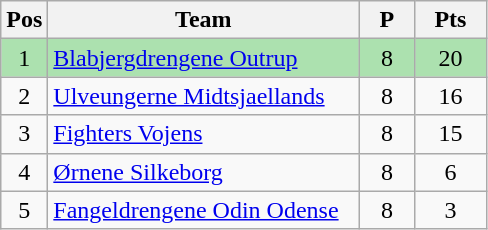<table class="wikitable" style="font-size: 100%">
<tr>
<th width=20>Pos</th>
<th width=200>Team</th>
<th width=30>P</th>
<th width=40>Pts</th>
</tr>
<tr align=center style="background:#ACE1AF;">
<td>1</td>
<td align="left"><a href='#'>Blabjergdrengene Outrup</a></td>
<td>8</td>
<td>20</td>
</tr>
<tr align=center>
<td>2</td>
<td align="left"><a href='#'>Ulveungerne Midtsjaellands</a></td>
<td>8</td>
<td>16</td>
</tr>
<tr align=center>
<td>3</td>
<td align="left"><a href='#'>Fighters Vojens</a></td>
<td>8</td>
<td>15</td>
</tr>
<tr align=center>
<td>4</td>
<td align="left"><a href='#'>Ørnene Silkeborg</a></td>
<td>8</td>
<td>6</td>
</tr>
<tr align=center>
<td>5</td>
<td align="left"><a href='#'>Fangeldrengene Odin Odense</a></td>
<td>8</td>
<td>3</td>
</tr>
</table>
